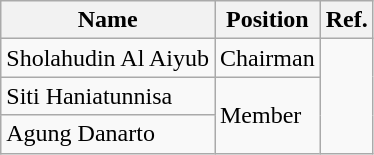<table class="wikitable">
<tr>
<th>Name</th>
<th>Position</th>
<th>Ref.</th>
</tr>
<tr>
<td>Sholahudin Al Aiyub</td>
<td>Chairman</td>
<td rowspan="3"></td>
</tr>
<tr>
<td>Siti Haniatunnisa</td>
<td rowspan="2">Member</td>
</tr>
<tr>
<td>Agung Danarto</td>
</tr>
</table>
